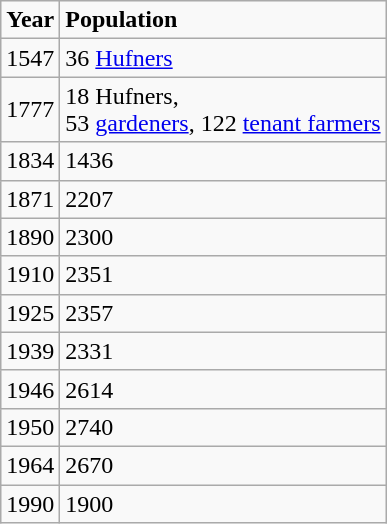<table class="prettytable">
<tr>
<td><strong>Year</strong></td>
<td><strong>Population</strong></td>
</tr>
<tr>
<td>1547</td>
<td>36 <a href='#'>Hufners</a></td>
</tr>
<tr>
<td>1777</td>
<td>18 Hufners,<br>53 <a href='#'>gardeners</a>, 122 <a href='#'>tenant farmers</a></td>
</tr>
<tr>
<td>1834</td>
<td>1436</td>
</tr>
<tr>
<td>1871</td>
<td>2207</td>
</tr>
<tr>
<td>1890</td>
<td>2300</td>
</tr>
<tr>
<td>1910</td>
<td>2351</td>
</tr>
<tr>
<td>1925</td>
<td>2357</td>
</tr>
<tr>
<td>1939</td>
<td>2331</td>
</tr>
<tr>
<td>1946</td>
<td>2614</td>
</tr>
<tr>
<td>1950</td>
<td>2740</td>
</tr>
<tr>
<td>1964</td>
<td>2670</td>
</tr>
<tr>
<td>1990</td>
<td>1900</td>
</tr>
</table>
